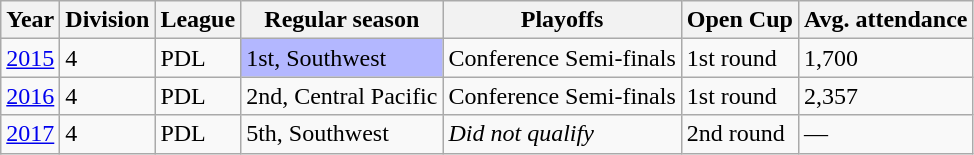<table class="wikitable">
<tr>
<th>Year</th>
<th>Division</th>
<th>League</th>
<th>Regular season</th>
<th>Playoffs</th>
<th>Open Cup</th>
<th>Avg. attendance</th>
</tr>
<tr>
<td><a href='#'>2015</a></td>
<td>4</td>
<td>PDL</td>
<td bgcolor="B3B7FF">1st, Southwest</td>
<td>Conference Semi-finals</td>
<td>1st round</td>
<td>1,700</td>
</tr>
<tr>
<td><a href='#'>2016</a></td>
<td>4</td>
<td>PDL</td>
<td>2nd, Central Pacific</td>
<td>Conference Semi-finals</td>
<td>1st round</td>
<td>2,357</td>
</tr>
<tr>
<td><a href='#'>2017</a></td>
<td>4</td>
<td>PDL</td>
<td>5th, Southwest</td>
<td><em>Did not qualify</em></td>
<td>2nd round</td>
<td>—</td>
</tr>
</table>
